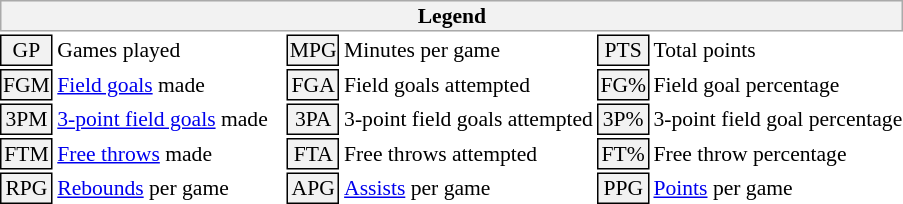<table class="toccolours" style="font-size:90%; white-space:nowrap">
<tr>
<th colspan="6" style="background-color:#F2F2F2; border: 1px solid #AAAAAA">Legend</th>
</tr>
<tr>
<td width="30px" style="text-align:center; background-color:#F2F2F2; border:1px solid black">GP</td>
<td width="150px">Games played</td>
<td width="30px" style="text-align:center; background-color:#F2F2F2; border:1px solid black">MPG</td>
<td width="150px">Minutes per game</td>
<td width="30px" style="text-align:center; background-color:#F2F2F2; border:1px solid black">PTS</td>
<td width="150px">Total points</td>
</tr>
<tr>
<td style="text-align:center; background-color:#F2F2F2; border:1px solid black">FGM</td>
<td><a href='#'>Field goals</a> made</td>
<td style="text-align:center; background-color:#F2F2F2; border:1px solid black">FGA</td>
<td>Field goals attempted</td>
<td style="text-align:center; background-color:#F2F2F2; border:1px solid black">FG%</td>
<td>Field goal percentage</td>
</tr>
<tr>
<td style="text-align:center; background-color:#F2F2F2; border:1px solid black">3PM</td>
<td><a href='#'>3-point field goals</a> made</td>
<td style="text-align:center; background-color:#F2F2F2; border:1px solid black">3PA</td>
<td>3-point field goals attempted</td>
<td style="text-align:center; background-color:#F2F2F2; border:1px solid black">3P%</td>
<td>3-point field goal percentage</td>
</tr>
<tr>
<td style="text-align:center; background-color:#F2F2F2; border:1px solid black">FTM</td>
<td><a href='#'>Free throws</a> made</td>
<td style="text-align:center; background-color:#F2F2F2; border:1px solid black">FTA</td>
<td>Free throws attempted</td>
<td style="text-align:center; background-color:#F2F2F2; border:1px solid black">FT%</td>
<td>Free throw percentage</td>
</tr>
<tr>
<td style="text-align:center; background-color:#F2F2F2; border:1px solid black">RPG</td>
<td><a href='#'>Rebounds</a> per game</td>
<td style="text-align:center; background-color:#F2F2F2; border:1px solid black">APG</td>
<td><a href='#'>Assists</a> per game</td>
<td style="text-align:center; background-color:#F2F2F2; border:1px solid black">PPG</td>
<td><a href='#'>Points</a> per game</td>
</tr>
</table>
